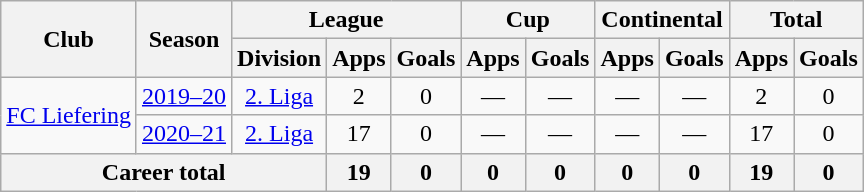<table class=wikitable style=text-align:center>
<tr>
<th rowspan=2>Club</th>
<th rowspan=2>Season</th>
<th colspan=3>League</th>
<th colspan=2>Cup</th>
<th colspan=2>Continental</th>
<th colspan=2>Total</th>
</tr>
<tr>
<th>Division</th>
<th>Apps</th>
<th>Goals</th>
<th>Apps</th>
<th>Goals</th>
<th>Apps</th>
<th>Goals</th>
<th>Apps</th>
<th>Goals</th>
</tr>
<tr>
<td rowspan=2><a href='#'>FC Liefering</a></td>
<td><a href='#'>2019–20</a></td>
<td><a href='#'>2. Liga</a></td>
<td>2</td>
<td>0</td>
<td>—</td>
<td>—</td>
<td>—</td>
<td>—</td>
<td>2</td>
<td>0</td>
</tr>
<tr>
<td><a href='#'>2020–21</a></td>
<td><a href='#'>2. Liga</a></td>
<td>17</td>
<td>0</td>
<td>—</td>
<td>—</td>
<td>—</td>
<td>—</td>
<td>17</td>
<td>0</td>
</tr>
<tr>
<th colspan=3>Career total</th>
<th>19</th>
<th>0</th>
<th>0</th>
<th>0</th>
<th>0</th>
<th>0</th>
<th>19</th>
<th>0</th>
</tr>
</table>
